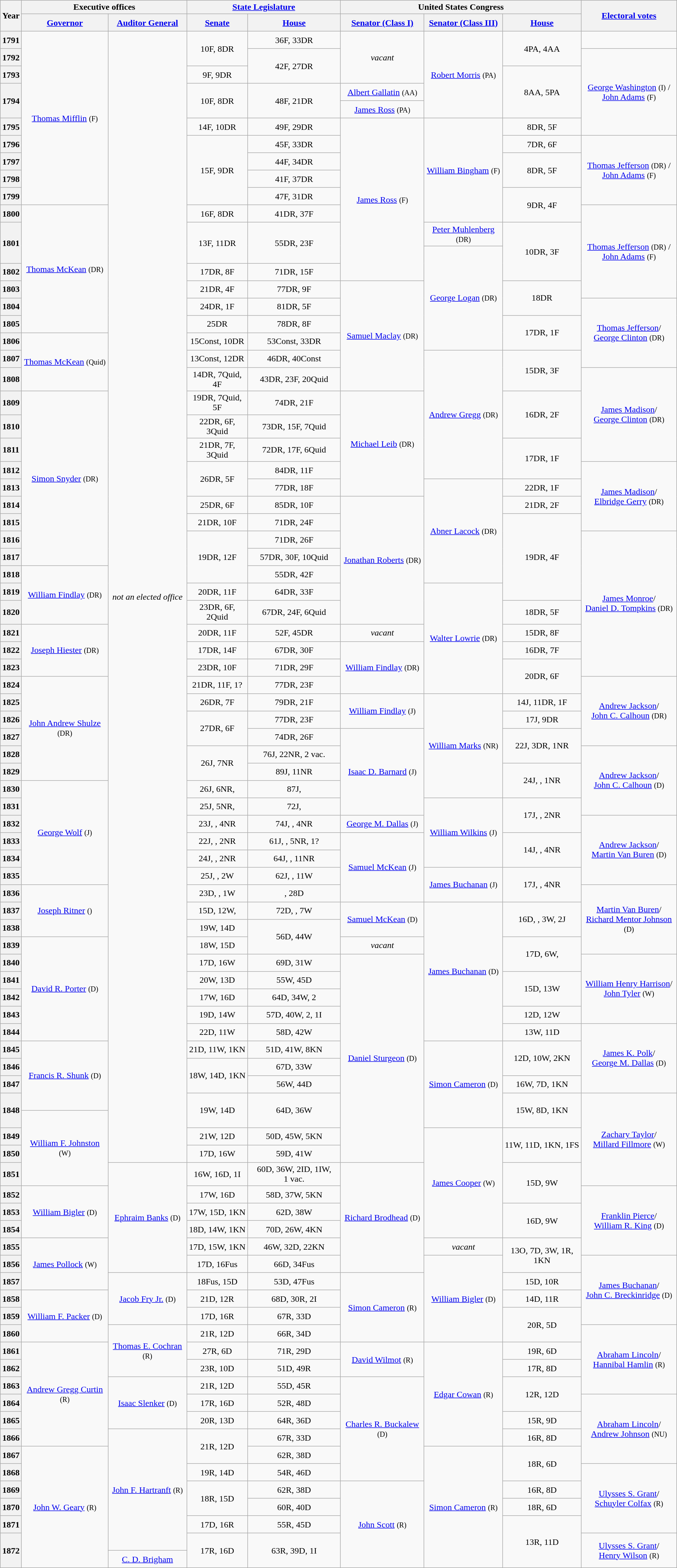<table class="wikitable sortable sticky-header-multi" style="text-align:center">
<tr>
<th rowspan=2 class="unsortable">Year</th>
<th colspan=2>Executive offices</th>
<th colspan=2 class="unsortable"><a href='#'>State Legislature</a></th>
<th colspan=3 class="unsortable">United States Congress</th>
<th rowspan=2 class="unsortable"><a href='#'>Electoral votes</a></th>
</tr>
<tr style="height:2em">
<th class="unsortable"><a href='#'>Governor</a></th>
<th class="unsortable"><a href='#'>Auditor General</a></th>
<th class="unsortable"><a href='#'>Senate</a></th>
<th class="unsortable"><a href='#'>House</a></th>
<th class="unsortable"><a href='#'>Senator (Class I)</a></th>
<th class="unsortable"><a href='#'>Senator (Class III)</a></th>
<th class="unsortable"><a href='#'>House</a></th>
</tr>
<tr style="height:2em">
<th>1791</th>
<td rowspan=10 ><a href='#'>Thomas Mifflin</a> <small>(F)</small></td>
<td rowspan=63><em>not an elected office</em></td>
<td rowspan=2 >10F, 8DR</td>
<td>36F, 33DR</td>
<td rowspan=3><em>vacant</em></td>
<td rowspan=5 ><a href='#'>Robert Morris</a> <small>(PA)</small></td>
<td rowspan=2 >4PA, 4AA</td>
<td></td>
</tr>
<tr style="height:2em">
<th>1792</th>
<td rowspan=2 >42F, 27DR</td>
<td rowspan=5 ><a href='#'>George Washington</a> <small>(I)</small> /<br><a href='#'>John Adams</a> <small>(F)</small> </td>
</tr>
<tr style="height:2em">
<th>1793</th>
<td>9F, 9DR</td>
<td rowspan=3 >8AA, 5PA</td>
</tr>
<tr style="height:2em">
<th rowspan=2>1794</th>
<td rowspan=2 >10F, 8DR</td>
<td rowspan=2 >48F, 21DR</td>
<td><a href='#'>Albert Gallatin</a> <small>(AA)</small></td>
</tr>
<tr style="height:2em">
<td><a href='#'>James Ross</a> <small>(PA)</small></td>
</tr>
<tr style="height:2em">
<th>1795</th>
<td>14F, 10DR</td>
<td>49F, 29DR</td>
<td rowspan=9 ><a href='#'>James Ross</a> <small>(F)</small></td>
<td rowspan=6 ><a href='#'>William Bingham</a> <small>(F)</small></td>
<td>8DR, 5F</td>
</tr>
<tr style="height:2em">
<th>1796</th>
<td rowspan=4 >15F, 9DR</td>
<td>45F, 33DR</td>
<td>7DR, 6F</td>
<td rowspan=4 ><a href='#'>Thomas Jefferson</a> <small>(DR)</small>  /<br> <a href='#'>John Adams</a> <small>(F)</small> </td>
</tr>
<tr style="height:2em">
<th>1797</th>
<td>44F, 34DR</td>
<td rowspan=2 >8DR, 5F</td>
</tr>
<tr style="height:2em">
<th>1798</th>
<td>41F, 37DR</td>
</tr>
<tr style="height:2em">
<th>1799</th>
<td>47F, 31DR</td>
<td rowspan=2 >9DR, 4F</td>
</tr>
<tr style="height:2em">
<th>1800</th>
<td rowspan=7 ><a href='#'>Thomas McKean</a> <small>(DR)</small></td>
<td>16F, 8DR</td>
<td>41DR, 37F</td>
<td rowspan=5 ><a href='#'>Thomas Jefferson</a> <small>(DR)</small>  /<br> <a href='#'>John Adams</a> <small>(F)</small> </td>
</tr>
<tr style="height:2em">
<th rowspan=2>1801</th>
<td rowspan=2 >13F, 11DR</td>
<td rowspan=2 >55DR, 23F</td>
<td><a href='#'>Peter Muhlenberg</a> <small>(DR)</small></td>
<td rowspan=3 >10DR, 3F</td>
</tr>
<tr style="height:2em">
<td rowspan=6 ><a href='#'>George Logan</a> <small>(DR)</small></td>
</tr>
<tr style="height:2em">
<th>1802</th>
<td>17DR, 8F</td>
<td>71DR, 15F</td>
</tr>
<tr style="height:2em">
<th>1803</th>
<td>21DR, 4F</td>
<td>77DR, 9F</td>
<td rowspan=6 ><a href='#'>Samuel Maclay</a> <small>(DR)</small></td>
<td rowspan=2 >18DR</td>
</tr>
<tr style="height:2em">
<th>1804</th>
<td>24DR, 1F</td>
<td>81DR, 5F</td>
<td rowspan=4 ><a href='#'>Thomas Jefferson</a>/<br><a href='#'>George Clinton</a> <small>(DR)</small> </td>
</tr>
<tr style="height:2em">
<th>1805</th>
<td>25DR</td>
<td>78DR, 8F</td>
<td rowspan=2 >17DR, 1F</td>
</tr>
<tr style="height:2em">
<th>1806</th>
<td rowspan=3 ><a href='#'>Thomas McKean</a> <small>(Quid)</small></td>
<td>15Const, 10DR</td>
<td>53Const, 33DR</td>
</tr>
<tr style="height:2em">
<th>1807</th>
<td>13Const, 12DR</td>
<td>46DR, 40Const</td>
<td rowspan=6 ><a href='#'>Andrew Gregg</a> <small>(DR)</small></td>
<td rowspan=2 >15DR, 3F</td>
</tr>
<tr style="height:2em">
<th>1808</th>
<td>14DR, 7Quid, 4F</td>
<td>43DR, 23F, 20Quid</td>
<td rowspan=4 ><a href='#'>James Madison</a>/<br><a href='#'>George Clinton</a> <small>(DR)</small> </td>
</tr>
<tr style="height:2em">
<th>1809</th>
<td rowspan=9 ><a href='#'>Simon Snyder</a> <small>(DR)</small></td>
<td>19DR, 7Quid, 5F</td>
<td>74DR, 21F</td>
<td rowspan=5 ><a href='#'>Michael Leib</a> <small>(DR)</small></td>
<td rowspan=2 >16DR, 2F</td>
</tr>
<tr style="height:2em">
<th>1810</th>
<td>22DR, 6F, 3Quid</td>
<td>73DR, 15F, 7Quid</td>
</tr>
<tr style="height:2em">
<th>1811</th>
<td>21DR, 7F, 3Quid</td>
<td>72DR, 17F, 6Quid</td>
<td rowspan=2 >17DR, 1F</td>
</tr>
<tr style="height:2em">
<th>1812</th>
<td rowspan=2 >26DR, 5F</td>
<td>84DR, 11F</td>
<td rowspan=4 ><a href='#'>James Madison</a>/<br><a href='#'>Elbridge Gerry</a> <small>(DR)</small> </td>
</tr>
<tr style="height:2em">
<th>1813</th>
<td>77DR, 18F</td>
<td rowspan=6 ><a href='#'>Abner Lacock</a> <small>(DR)</small></td>
<td>22DR, 1F</td>
</tr>
<tr style="height:2em">
<th>1814</th>
<td>25DR, 6F</td>
<td>85DR, 10F</td>
<td rowspan=7 ><a href='#'>Jonathan Roberts</a> <small>(DR)</small></td>
<td>21DR, 2F</td>
</tr>
<tr style="height:2em">
<th>1815</th>
<td>21DR, 10F</td>
<td>71DR, 24F</td>
<td rowspan=5 >19DR, 4F</td>
</tr>
<tr style="height:2em">
<th>1816</th>
<td rowspan=3 >19DR, 12F</td>
<td>71DR, 26F</td>
<td rowspan=8 ><a href='#'>James Monroe</a>/<br><a href='#'>Daniel D. Tompkins</a> <small>(DR)</small> </td>
</tr>
<tr style="height:2em">
<th>1817</th>
<td>57DR, 30F, 10Quid</td>
</tr>
<tr style="height:2em">
<th>1818</th>
<td rowspan=3 ><a href='#'>William Findlay</a> <small>(DR)</small></td>
<td>55DR, 42F</td>
</tr>
<tr style="height:2em">
<th>1819</th>
<td>20DR, 11F</td>
<td>64DR, 33F</td>
<td rowspan=6 ><a href='#'>Walter Lowrie</a> <small>(DR)</small></td>
</tr>
<tr style="height:2em">
<th>1820</th>
<td>23DR, 6F, 2Quid</td>
<td>67DR, 24F, 6Quid</td>
<td>18DR, 5F</td>
</tr>
<tr style="height:2em">
<th>1821</th>
<td rowspan=3 ><a href='#'>Joseph Hiester</a> <small>(DR)</small></td>
<td>20DR, 11F</td>
<td>52F, 45DR</td>
<td><em>vacant</em></td>
<td>15DR, 8F</td>
</tr>
<tr style="height:2em">
<th>1822</th>
<td>17DR, 14F</td>
<td>67DR, 30F</td>
<td rowspan=3 ><a href='#'>William Findlay</a> <small>(DR)</small></td>
<td>16DR, 7F</td>
</tr>
<tr style="height:2em">
<th>1823</th>
<td>23DR, 10F</td>
<td>71DR, 29F</td>
<td rowspan=2 >20DR, 6F</td>
</tr>
<tr style="height:2em">
<th>1824</th>
<td rowspan=6 ><a href='#'>John Andrew Shulze</a> <small>(DR)</small></td>
<td>21DR, 11F, 1?</td>
<td>77DR, 23F</td>
<td rowspan=4 ><a href='#'>Andrew Jackson</a>/<br><a href='#'>John C. Calhoun</a> <small>(DR)</small> </td>
</tr>
<tr style="height:2em">
<th>1825</th>
<td>26DR, 7F</td>
<td>79DR, 21F</td>
<td rowspan=2 ><a href='#'>William Findlay</a> <small>(J)</small></td>
<td rowspan=6 ><a href='#'>William Marks</a> <small>(NR)</small></td>
<td>14J, 11DR, 1F</td>
</tr>
<tr style="height:2em">
<th>1826</th>
<td rowspan=2 >27DR, 6F</td>
<td>77DR, 23F</td>
<td>17J, 9DR</td>
</tr>
<tr style="height:2em">
<th>1827</th>
<td>74DR, 26F</td>
<td rowspan=5 ><a href='#'>Isaac D. Barnard</a> <small>(J)</small></td>
<td rowspan=2 >22J, 3DR, 1NR</td>
</tr>
<tr style="height:2em">
<th>1828</th>
<td rowspan=2 >26J, 7NR</td>
<td>76J, 22NR, 2 vac.</td>
<td rowspan=4 ><a href='#'>Andrew Jackson</a>/<br><a href='#'>John C. Calhoun</a> <small>(D)</small> </td>
</tr>
<tr style="height:2em">
<th>1829</th>
<td>89J, 11NR</td>
<td rowspan=2 >24J, , 1NR</td>
</tr>
<tr style="height:2em">
<th>1830</th>
<td rowspan=6 ><a href='#'>George Wolf</a> <small>(J)</small></td>
<td>26J, 6NR, </td>
<td>87J, </td>
</tr>
<tr style="height:2em">
<th>1831</th>
<td>25J, 5NR, </td>
<td>72J, </td>
<td rowspan=4 ><a href='#'>William Wilkins</a> <small>(J)</small></td>
<td rowspan=2 >17J, , 2NR</td>
</tr>
<tr style="height:2em">
<th>1832</th>
<td>23J, , 4NR</td>
<td>74J, , 4NR</td>
<td><a href='#'>George M. Dallas</a> <small>(J)</small></td>
<td rowspan=4 ><a href='#'>Andrew Jackson</a>/<br><a href='#'>Martin Van Buren</a> <small>(D)</small> </td>
</tr>
<tr style="height:2em">
<th>1833</th>
<td>22J, , 2NR</td>
<td>61J, , 5NR, 1?</td>
<td rowspan=4 ><a href='#'>Samuel McKean</a> <small>(J)</small></td>
<td rowspan=2 >14J, , 4NR</td>
</tr>
<tr style="height:2em">
<th>1834</th>
<td>24J, , 2NR</td>
<td>64J, , 11NR</td>
</tr>
<tr style="height:2em">
<th>1835</th>
<td>25J, , 2W</td>
<td>62J, , 11W</td>
<td rowspan=2 ><a href='#'>James Buchanan</a> <small>(J)</small></td>
<td rowspan=2 >17J, , 4NR</td>
</tr>
<tr style="height:2em">
<th>1836</th>
<td rowspan=3 ><a href='#'>Joseph Ritner</a> <small>()</small></td>
<td>23D, , 1W</td>
<td>, 28D</td>
<td rowspan=4 ><a href='#'>Martin Van Buren</a>/<br><a href='#'>Richard Mentor Johnson</a> <small>(D)</small> </td>
</tr>
<tr style="height:2em">
<th>1837</th>
<td>15D, 12W, </td>
<td>72D, , 7W</td>
<td rowspan=2 ><a href='#'>Samuel McKean</a> <small>(D)</small></td>
<td rowspan=8 ><a href='#'>James Buchanan</a> <small>(D)</small></td>
<td rowspan=2 >16D, , 3W, 2J</td>
</tr>
<tr style="height:2em">
<th>1838</th>
<td>19W, 14D</td>
<td rowspan=2 >56D, 44W</td>
</tr>
<tr style="height:2em">
<th>1839</th>
<td rowspan=6 ><a href='#'>David R. Porter</a> <small>(D)</small></td>
<td>18W, 15D</td>
<td><em>vacant</em></td>
<td rowspan=2 >17D, 6W, </td>
</tr>
<tr style="height:2em">
<th>1840</th>
<td>17D, 16W</td>
<td>69D, 31W</td>
<td rowspan=12 ><a href='#'>Daniel Sturgeon</a> <small>(D)</small></td>
<td rowspan=4 ><a href='#'>William Henry Harrison</a>/<br><a href='#'>John Tyler</a> <small>(W)</small> </td>
</tr>
<tr style="height:2em">
<th>1841</th>
<td>20W, 13D</td>
<td>55W, 45D</td>
<td rowspan=2 >15D, 13W</td>
</tr>
<tr style="height:2em">
<th>1842</th>
<td>17W, 16D</td>
<td>64D, 34W, 2</td>
</tr>
<tr style="height:2em">
<th>1843</th>
<td>19D, 14W</td>
<td>57D, 40W, 2, 1I</td>
<td>12D, 12W</td>
</tr>
<tr style="height:2em">
<th>1844</th>
<td>22D, 11W</td>
<td>58D, 42W</td>
<td>13W, 11D</td>
<td rowspan=4 ><a href='#'>James K. Polk</a>/<br><a href='#'>George M. Dallas</a> <small>(D)</small> </td>
</tr>
<tr style="height:2em">
<th>1845</th>
<td rowspan=4 ><a href='#'>Francis R. Shunk</a> <small>(D)</small></td>
<td>21D, 11W, 1KN</td>
<td>51D, 41W, 8KN</td>
<td rowspan=5 ><a href='#'>Simon Cameron</a> <small>(D)</small></td>
<td rowspan=2 >12D, 10W, 2KN</td>
</tr>
<tr style="height:2em">
<th>1846</th>
<td rowspan=2 >18W, 14D, 1KN</td>
<td>67D, 33W</td>
</tr>
<tr style="height:2em">
<th>1847</th>
<td>56W, 44D</td>
<td>16W, 7D, 1KN</td>
</tr>
<tr style="height:2em">
<th rowspan=2>1848</th>
<td rowspan=2 >19W, 14D</td>
<td rowspan=2 >64D, 36W</td>
<td rowspan=2 >15W, 8D, 1KN</td>
<td rowspan=5 ><a href='#'>Zachary Taylor</a>/<br><a href='#'>Millard Fillmore</a> <small>(W)</small> </td>
</tr>
<tr style="height:2em">
<td rowspan=4 ><a href='#'>William F. Johnston</a> <small>(W)</small></td>
</tr>
<tr style="height:2em">
<th>1849</th>
<td>21W, 12D</td>
<td>50D, 45W, 5KN</td>
<td rowspan=6 ><a href='#'>James Cooper</a> <small>(W)</small></td>
<td rowspan=2 >11W, 11D, 1KN, 1FS</td>
</tr>
<tr style="height:2em">
<th>1850</th>
<td>17D, 16W</td>
<td>59D, 41W</td>
</tr>
<tr style="height:2em">
<th>1851</th>
<td rowspan=6 ><a href='#'>Ephraim Banks</a> <small>(D)</small></td>
<td>16W, 16D, 1I</td>
<td>60D, 36W, 2ID, 1IW, 1 vac.</td>
<td rowspan=6 ><a href='#'>Richard Brodhead</a> <small>(D)</small></td>
<td rowspan=2 >15D, 9W</td>
</tr>
<tr style="height:2em">
<th>1852</th>
<td rowspan=3 ><a href='#'>William Bigler</a> <small>(D)</small></td>
<td>17W, 16D</td>
<td>58D, 37W, 5KN</td>
<td rowspan=4 ><a href='#'>Franklin Pierce</a>/<br><a href='#'>William R. King</a> <small>(D)</small> </td>
</tr>
<tr style="height:2em">
<th>1853</th>
<td>17W, 15D, 1KN</td>
<td>62D, 38W</td>
<td rowspan=2 >16D, 9W</td>
</tr>
<tr style="height:2em">
<th>1854</th>
<td>18D, 14W, 1KN</td>
<td>70D, 26W, 4KN</td>
</tr>
<tr style="height:2em">
<th>1855</th>
<td rowspan=3 ><a href='#'>James Pollock</a> <small>(W)</small></td>
<td>17D, 15W, 1KN</td>
<td>46W, 32D, 22KN</td>
<td><em>vacant</em></td>
<td rowspan=2 >13O, 7D, 3W, 1R, 1KN</td>
</tr>
<tr style="height:2em">
<th>1856</th>
<td>17D, 16Fus</td>
<td>66D, 34Fus</td>
<td rowspan=5 ><a href='#'>William Bigler</a> <small>(D)</small></td>
<td rowspan=4 ><a href='#'>James Buchanan</a>/<br><a href='#'>John C. Breckinridge</a> <small>(D)</small> </td>
</tr>
<tr style="height:2em">
<th>1857</th>
<td rowspan=3 ><a href='#'>Jacob Fry Jr.</a> <small>(D)</small></td>
<td>18Fus, 15D</td>
<td>53D, 47Fus</td>
<td rowspan=4 ><a href='#'>Simon Cameron</a> <small>(R)</small></td>
<td>15D, 10R</td>
</tr>
<tr style="height:2em">
<th>1858</th>
<td rowspan=3 ><a href='#'>William F. Packer</a> <small>(D)</small></td>
<td>21D, 12R</td>
<td>68D, 30R, 2I</td>
<td>14D, 11R</td>
</tr>
<tr style="height:2em">
<th>1859</th>
<td>17D, 16R</td>
<td>67R, 33D</td>
<td rowspan=2 >20R, 5D</td>
</tr>
<tr style="height:2em">
<th>1860</th>
<td rowspan=3 ><a href='#'>Thomas E. Cochran</a> <small>(R)</small></td>
<td>21R, 12D</td>
<td>66R, 34D</td>
<td rowspan=4 ><a href='#'>Abraham Lincoln</a>/<br><a href='#'>Hannibal Hamlin</a> <small>(R)</small> </td>
</tr>
<tr style="height:2em">
<th>1861</th>
<td rowspan=6 ><a href='#'>Andrew Gregg Curtin</a> <small>(R)</small></td>
<td>27R, 6D</td>
<td>71R, 29D</td>
<td rowspan=2 ><a href='#'>David Wilmot</a> <small>(R)</small></td>
<td rowspan=6 ><a href='#'>Edgar Cowan</a> <small>(R)</small></td>
<td>19R, 6D</td>
</tr>
<tr style="height:2em">
<th>1862</th>
<td>23R, 10D</td>
<td>51D, 49R</td>
<td>17R, 8D</td>
</tr>
<tr style="height:2em">
<th>1863</th>
<td rowspan=3 ><a href='#'>Isaac Slenker</a> <small>(D)</small></td>
<td>21R, 12D</td>
<td>55D, 45R</td>
<td rowspan=6 ><a href='#'>Charles R. Buckalew</a> <small>(D)</small></td>
<td rowspan=2 >12R, 12D</td>
</tr>
<tr style="height:2em">
<th>1864</th>
<td>17R, 16D</td>
<td>52R, 48D</td>
<td rowspan=4 ><a href='#'>Abraham Lincoln</a>/<br><a href='#'>Andrew Johnson</a> <small>(NU)</small> </td>
</tr>
<tr style="height:2em">
<th>1865</th>
<td>20R, 13D</td>
<td>64R, 36D</td>
<td>15R, 9D</td>
</tr>
<tr style="height:2em">
<th>1866</th>
<td rowspan=7 ><a href='#'>John F. Hartranft</a> <small>(R)</small></td>
<td rowspan=2 >21R, 12D</td>
<td>67R, 33D</td>
<td>16R, 8D</td>
</tr>
<tr style="height:2em">
<th>1867</th>
<td rowspan=7 ><a href='#'>John W. Geary</a> <small>(R)</small></td>
<td>62R, 38D</td>
<td rowspan=7 ><a href='#'>Simon Cameron</a> <small>(R)</small></td>
<td rowspan=2 >18R, 6D</td>
</tr>
<tr style="height:2em">
<th>1868</th>
<td>19R, 14D</td>
<td>54R, 46D</td>
<td rowspan=4 ><a href='#'>Ulysses S. Grant</a>/<br><a href='#'>Schuyler Colfax</a> <small>(R)</small> </td>
</tr>
<tr style="height:2em">
<th>1869</th>
<td rowspan=2 >18R, 15D</td>
<td>62R, 38D</td>
<td rowspan=5 ><a href='#'>John Scott</a> <small>(R)</small></td>
<td>16R, 8D</td>
</tr>
<tr style="height:2em">
<th>1870</th>
<td>60R, 40D</td>
<td>18R, 6D</td>
</tr>
<tr style="height:2em">
<th>1871</th>
<td>17D, 16R</td>
<td>55R, 45D</td>
<td rowspan=3 >13R, 11D</td>
</tr>
<tr style="height:2em">
<th rowspan=2>1872</th>
<td rowspan=2 >17R, 16D</td>
<td rowspan=2 >63R, 39D, 1I</td>
<td rowspan=2 ><a href='#'>Ulysses S. Grant</a>/<br><a href='#'>Henry Wilson</a> <small>(R)</small> </td>
</tr>
<tr style="height:2em">
<td><a href='#'>C. D. Brigham</a></td>
</tr>
</table>
